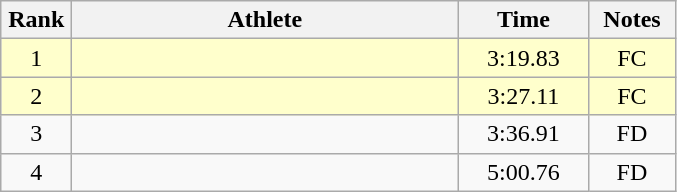<table class=wikitable style="text-align:center">
<tr>
<th width=40>Rank</th>
<th width=250>Athlete</th>
<th width=80>Time</th>
<th width=50>Notes</th>
</tr>
<tr bgcolor="ffffcc">
<td>1</td>
<td align=left></td>
<td>3:19.83</td>
<td>FC</td>
</tr>
<tr bgcolor="ffffcc">
<td>2</td>
<td align=left></td>
<td>3:27.11</td>
<td>FC</td>
</tr>
<tr>
<td>3</td>
<td align=left></td>
<td>3:36.91</td>
<td>FD</td>
</tr>
<tr>
<td>4</td>
<td align=left></td>
<td>5:00.76</td>
<td>FD</td>
</tr>
</table>
